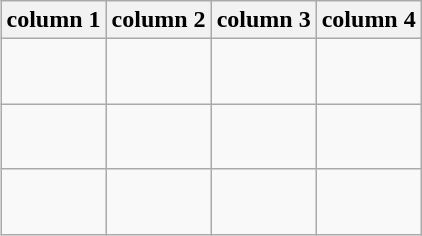<table class="wikitable" align=right style="text-align:center;">
<tr>
<th style=width:25%>column 1</th>
<th style=width:25%>column 2</th>
<th style=width:25%>column 3</th>
<th style=width:25%>column 4</th>
</tr>
<tr>
<td><br><br></td>
<td><br><br></td>
<td><br><br></td>
<td><br><br></td>
</tr>
<tr>
<td><br><br></td>
<td><br><br></td>
<td><br><br></td>
<td><br><br></td>
</tr>
<tr>
<td><br><br></td>
<td><br><br></td>
<td><br><br></td>
<td><br><br></td>
</tr>
</table>
